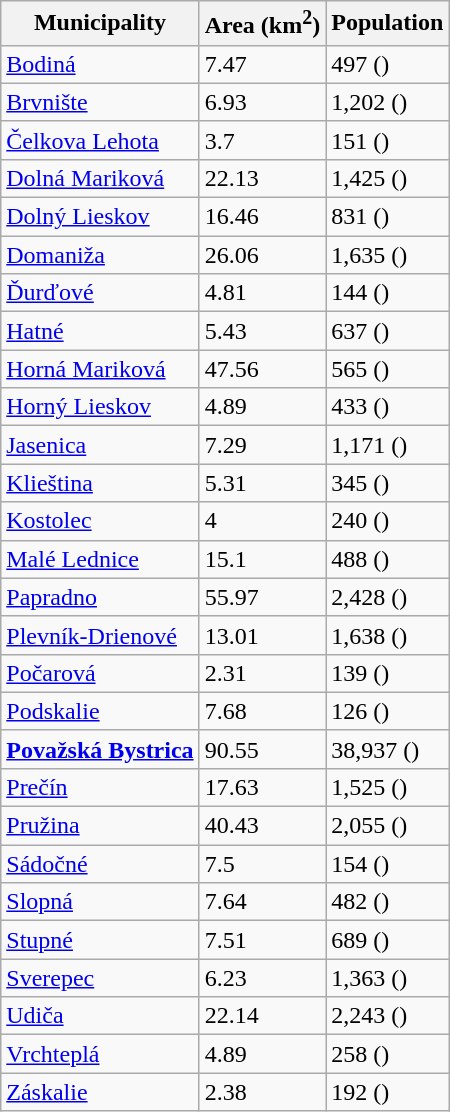<table class="wikitable sortable">
<tr>
<th>Municipality</th>
<th>Area (km<sup>2</sup>)</th>
<th>Population</th>
</tr>
<tr>
<td><a href='#'>Bodiná</a></td>
<td>7.47</td>
<td>497 ()</td>
</tr>
<tr>
<td><a href='#'>Brvnište</a></td>
<td>6.93</td>
<td>1,202 ()</td>
</tr>
<tr>
<td><a href='#'>Čelkova Lehota</a></td>
<td>3.7</td>
<td>151 ()</td>
</tr>
<tr>
<td><a href='#'>Dolná Mariková</a></td>
<td>22.13</td>
<td>1,425 ()</td>
</tr>
<tr>
<td><a href='#'>Dolný Lieskov</a></td>
<td>16.46</td>
<td>831 ()</td>
</tr>
<tr>
<td><a href='#'>Domaniža</a></td>
<td>26.06</td>
<td>1,635 ()</td>
</tr>
<tr>
<td><a href='#'>Ďurďové</a></td>
<td>4.81</td>
<td>144 ()</td>
</tr>
<tr>
<td><a href='#'>Hatné</a></td>
<td>5.43</td>
<td>637 ()</td>
</tr>
<tr>
<td><a href='#'>Horná Mariková</a></td>
<td>47.56</td>
<td>565 ()</td>
</tr>
<tr>
<td><a href='#'>Horný Lieskov</a></td>
<td>4.89</td>
<td>433 ()</td>
</tr>
<tr>
<td><a href='#'>Jasenica</a></td>
<td>7.29</td>
<td>1,171 ()</td>
</tr>
<tr>
<td><a href='#'>Klieština</a></td>
<td>5.31</td>
<td>345 ()</td>
</tr>
<tr>
<td><a href='#'>Kostolec</a></td>
<td>4</td>
<td>240 ()</td>
</tr>
<tr>
<td><a href='#'>Malé Lednice</a></td>
<td>15.1</td>
<td>488 ()</td>
</tr>
<tr>
<td><a href='#'>Papradno</a></td>
<td>55.97</td>
<td>2,428 ()</td>
</tr>
<tr>
<td><a href='#'>Plevník-Drienové</a></td>
<td>13.01</td>
<td>1,638 ()</td>
</tr>
<tr>
<td><a href='#'>Počarová</a></td>
<td>2.31</td>
<td>139 ()</td>
</tr>
<tr>
<td><a href='#'>Podskalie</a></td>
<td>7.68</td>
<td>126 ()</td>
</tr>
<tr>
<td><strong><a href='#'>Považská Bystrica</a></strong></td>
<td>90.55</td>
<td>38,937 ()</td>
</tr>
<tr>
<td><a href='#'>Prečín</a></td>
<td>17.63</td>
<td>1,525 ()</td>
</tr>
<tr>
<td><a href='#'>Pružina</a></td>
<td>40.43</td>
<td>2,055 ()</td>
</tr>
<tr>
<td><a href='#'>Sádočné</a></td>
<td>7.5</td>
<td>154 ()</td>
</tr>
<tr>
<td><a href='#'>Slopná</a></td>
<td>7.64</td>
<td>482 ()</td>
</tr>
<tr>
<td><a href='#'>Stupné</a></td>
<td>7.51</td>
<td>689 ()</td>
</tr>
<tr>
<td><a href='#'>Sverepec</a></td>
<td>6.23</td>
<td>1,363 ()</td>
</tr>
<tr>
<td><a href='#'>Udiča</a></td>
<td>22.14</td>
<td>2,243 ()</td>
</tr>
<tr>
<td><a href='#'>Vrchteplá</a></td>
<td>4.89</td>
<td>258 ()</td>
</tr>
<tr>
<td><a href='#'>Záskalie</a></td>
<td>2.38</td>
<td>192 ()</td>
</tr>
</table>
